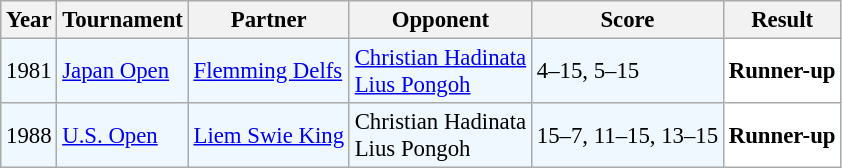<table class="sortable wikitable" style="font-size: 95%;">
<tr>
<th>Year</th>
<th>Tournament</th>
<th>Partner</th>
<th>Opponent</th>
<th>Score</th>
<th>Result</th>
</tr>
<tr style="background:#f0f8ff;">
<td align="center">1981</td>
<td align="left"><a href='#'>Japan Open</a></td>
<td align="left"> <a href='#'>Flemming Delfs</a></td>
<td align="left"> <a href='#'>Christian Hadinata</a> <br>  <a href='#'>Lius Pongoh</a></td>
<td align="left">4–15, 5–15</td>
<td style="text-align:left; background:white"> <strong>Runner-up</strong></td>
</tr>
<tr style="background:#f0f8ff;">
<td align="center">1988</td>
<td align="left"><a href='#'>U.S. Open</a></td>
<td align="left"> <a href='#'>Liem Swie King</a></td>
<td align="left"> Christian Hadinata <br>  Lius Pongoh</td>
<td align="left">15–7, 11–15, 13–15</td>
<td style="text-align:left; background:white"> <strong>Runner-up</strong></td>
</tr>
</table>
